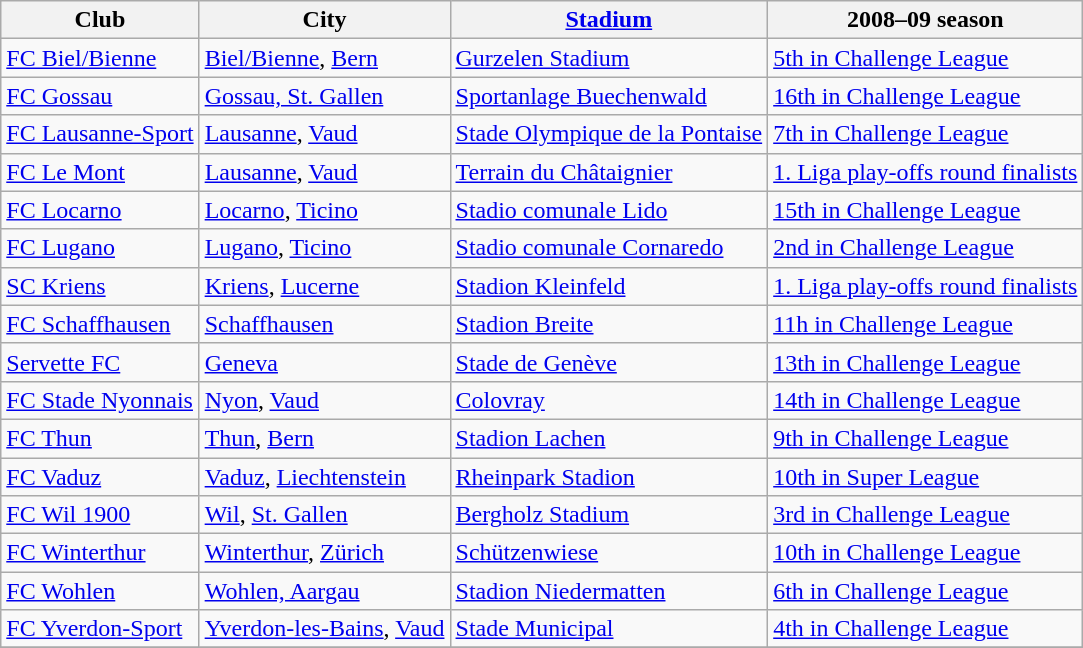<table class="wikitable">
<tr>
<th>Club</th>
<th>City</th>
<th><a href='#'>Stadium</a></th>
<th>2008–09 season</th>
</tr>
<tr>
<td><a href='#'>FC Biel/Bienne</a></td>
<td><a href='#'>Biel/Bienne</a>, <a href='#'>Bern</a></td>
<td><a href='#'>Gurzelen Stadium</a></td>
<td><a href='#'>5th in Challenge League</a></td>
</tr>
<tr>
<td><a href='#'>FC Gossau</a></td>
<td><a href='#'>Gossau, St. Gallen</a></td>
<td><a href='#'>Sportanlage Buechenwald</a></td>
<td><a href='#'>16th in Challenge League</a></td>
</tr>
<tr>
<td><a href='#'>FC Lausanne-Sport</a></td>
<td><a href='#'>Lausanne</a>, <a href='#'>Vaud</a></td>
<td><a href='#'>Stade Olympique de la Pontaise</a></td>
<td><a href='#'>7th in Challenge League</a></td>
</tr>
<tr>
<td><a href='#'>FC Le Mont</a></td>
<td><a href='#'>Lausanne</a>, <a href='#'>Vaud</a></td>
<td><a href='#'>Terrain du Châtaignier</a></td>
<td><a href='#'>1. Liga play-offs round finalists</a></td>
</tr>
<tr>
<td><a href='#'>FC Locarno</a></td>
<td><a href='#'>Locarno</a>, <a href='#'>Ticino</a></td>
<td><a href='#'>Stadio comunale Lido</a></td>
<td><a href='#'>15th in Challenge League</a></td>
</tr>
<tr>
<td><a href='#'>FC Lugano</a></td>
<td><a href='#'>Lugano</a>, <a href='#'>Ticino</a></td>
<td><a href='#'>Stadio comunale Cornaredo</a></td>
<td><a href='#'>2nd in Challenge League</a></td>
</tr>
<tr>
<td><a href='#'>SC Kriens</a></td>
<td><a href='#'>Kriens</a>, <a href='#'>Lucerne</a></td>
<td><a href='#'>Stadion Kleinfeld</a></td>
<td><a href='#'>1. Liga play-offs round finalists</a></td>
</tr>
<tr>
<td><a href='#'>FC Schaffhausen</a></td>
<td><a href='#'>Schaffhausen</a></td>
<td><a href='#'>Stadion Breite</a></td>
<td><a href='#'>11h in Challenge League</a></td>
</tr>
<tr>
<td><a href='#'>Servette FC</a></td>
<td><a href='#'>Geneva</a></td>
<td><a href='#'>Stade de Genève</a></td>
<td><a href='#'>13th in Challenge League</a></td>
</tr>
<tr>
<td><a href='#'>FC Stade Nyonnais</a></td>
<td><a href='#'>Nyon</a>, <a href='#'>Vaud</a></td>
<td><a href='#'>Colovray</a></td>
<td><a href='#'>14th in Challenge League</a></td>
</tr>
<tr>
<td><a href='#'>FC Thun</a></td>
<td><a href='#'>Thun</a>, <a href='#'>Bern</a></td>
<td><a href='#'>Stadion Lachen</a></td>
<td><a href='#'>9th in Challenge League</a></td>
</tr>
<tr>
<td><a href='#'>FC Vaduz</a></td>
<td><a href='#'>Vaduz</a>, <a href='#'>Liechtenstein</a></td>
<td><a href='#'>Rheinpark Stadion</a></td>
<td><a href='#'>10th in Super League</a></td>
</tr>
<tr>
<td><a href='#'>FC Wil 1900</a></td>
<td><a href='#'>Wil</a>, <a href='#'>St. Gallen</a></td>
<td><a href='#'>Bergholz Stadium</a></td>
<td><a href='#'>3rd in Challenge League</a></td>
</tr>
<tr>
<td><a href='#'>FC Winterthur</a></td>
<td><a href='#'>Winterthur</a>, <a href='#'>Zürich</a></td>
<td><a href='#'>Schützenwiese</a></td>
<td><a href='#'>10th in Challenge League</a></td>
</tr>
<tr>
<td><a href='#'>FC Wohlen</a></td>
<td><a href='#'>Wohlen, Aargau</a></td>
<td><a href='#'>Stadion Niedermatten</a></td>
<td><a href='#'>6th in Challenge League</a></td>
</tr>
<tr>
<td><a href='#'>FC Yverdon-Sport</a></td>
<td><a href='#'>Yverdon-les-Bains</a>, <a href='#'>Vaud</a></td>
<td><a href='#'>Stade Municipal</a></td>
<td><a href='#'>4th in Challenge League</a></td>
</tr>
<tr>
</tr>
</table>
